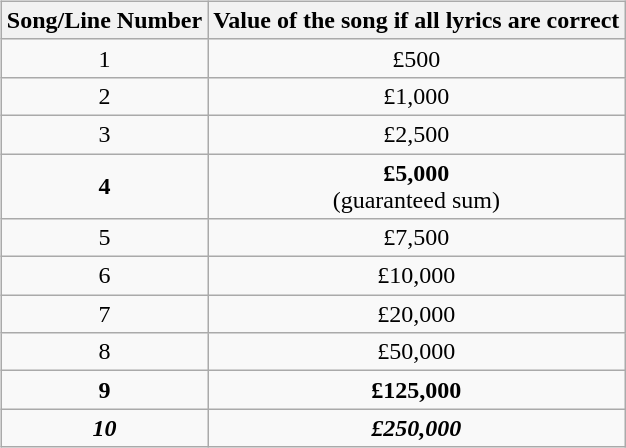<table align="left">
<tr>
<td><br><table class="wikitable">
<tr>
<th>Song/Line Number</th>
<th>Value of the song if all lyrics are correct</th>
</tr>
<tr>
<td align=center>1</td>
<td align=center>£500</td>
</tr>
<tr>
<td align=center>2</td>
<td align=center>£1,000</td>
</tr>
<tr>
<td align=center>3</td>
<td align=center>£2,500</td>
</tr>
<tr>
<td align=center><strong>4</strong></td>
<td align=center><strong>£5,000</strong><br>(guaranteed sum)</td>
</tr>
<tr>
<td align=center>5</td>
<td align=center>£7,500</td>
</tr>
<tr>
<td align=center>6</td>
<td align=center>£10,000</td>
</tr>
<tr>
<td align=center>7</td>
<td align=center>£20,000</td>
</tr>
<tr>
<td align=center>8</td>
<td align=center>£50,000</td>
</tr>
<tr>
<td align=center><strong>9</strong></td>
<td align=center><strong>£125,000</strong></td>
</tr>
<tr>
<td align=center><strong><em>10</em></strong></td>
<td align=center><strong><em>£250,000</em></strong></td>
</tr>
</table>
</td>
</tr>
</table>
